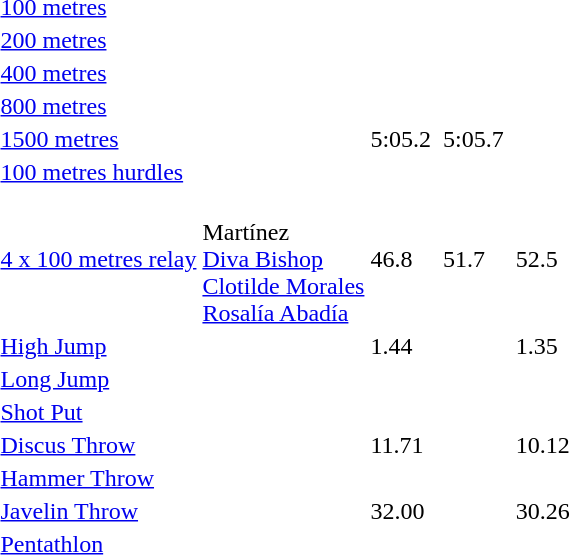<table>
<tr>
<td><a href='#'>100 metres</a></td>
<td></td>
<td></td>
<td></td>
<td></td>
<td></td>
<td></td>
</tr>
<tr>
<td><a href='#'>200 metres</a></td>
<td></td>
<td></td>
<td></td>
<td></td>
<td></td>
<td></td>
</tr>
<tr>
<td><a href='#'>400 metres</a></td>
<td></td>
<td></td>
<td></td>
<td></td>
<td></td>
<td></td>
</tr>
<tr>
<td><a href='#'>800 metres</a></td>
<td></td>
<td></td>
<td></td>
<td></td>
<td></td>
<td></td>
</tr>
<tr>
<td><a href='#'>1500 metres</a></td>
<td></td>
<td>5:05.2</td>
<td></td>
<td>5:05.7</td>
<td></td>
<td></td>
</tr>
<tr>
<td><a href='#'>100 metres hurdles</a></td>
<td></td>
<td></td>
<td></td>
<td></td>
<td></td>
<td></td>
</tr>
<tr>
<td><a href='#'>4 x 100 metres relay</a></td>
<td> <br> Martínez <br> <a href='#'>Diva Bishop</a> <br> <a href='#'>Clotilde Morales</a> <br> <a href='#'>Rosalía Abadía</a></td>
<td>46.8</td>
<td></td>
<td>51.7</td>
<td></td>
<td>52.5</td>
</tr>
<tr>
<td><a href='#'>High Jump</a></td>
<td></td>
<td>1.44</td>
<td></td>
<td></td>
<td></td>
<td>1.35</td>
</tr>
<tr>
<td><a href='#'>Long Jump</a></td>
<td></td>
<td></td>
<td></td>
<td></td>
<td></td>
<td></td>
</tr>
<tr>
<td><a href='#'>Shot Put</a></td>
<td></td>
<td></td>
<td></td>
<td></td>
<td></td>
<td></td>
</tr>
<tr>
<td><a href='#'>Discus Throw</a></td>
<td></td>
<td>11.71</td>
<td></td>
<td></td>
<td></td>
<td>10.12</td>
</tr>
<tr>
<td><a href='#'>Hammer Throw</a></td>
<td></td>
<td></td>
<td></td>
<td></td>
<td></td>
<td></td>
</tr>
<tr>
<td><a href='#'>Javelin Throw</a></td>
<td></td>
<td>32.00</td>
<td></td>
<td></td>
<td></td>
<td>30.26</td>
</tr>
<tr>
<td><a href='#'>Pentathlon</a></td>
<td></td>
<td></td>
<td></td>
<td></td>
<td></td>
<td></td>
</tr>
</table>
